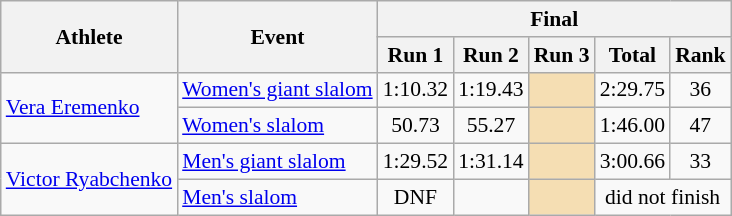<table class="wikitable" style="font-size:90%">
<tr>
<th rowspan="2">Athlete</th>
<th rowspan="2">Event</th>
<th colspan="5">Final</th>
</tr>
<tr>
<th>Run 1</th>
<th>Run 2</th>
<th>Run 3</th>
<th>Total</th>
<th>Rank</th>
</tr>
<tr>
<td rowspan=2><a href='#'>Vera Eremenko</a></td>
<td><a href='#'>Women's giant slalom</a></td>
<td align="center">1:10.32</td>
<td align="center">1:19.43</td>
<td colspan=1 align="center" bgcolor=wheat></td>
<td align="center">2:29.75</td>
<td align="center">36</td>
</tr>
<tr>
<td><a href='#'>Women's slalom</a></td>
<td align="center">50.73</td>
<td align="center">55.27</td>
<td colspan=1 align="center" bgcolor=wheat></td>
<td align="center">1:46.00</td>
<td align="center">47</td>
</tr>
<tr>
<td rowspan=2><a href='#'>Victor Ryabchenko</a></td>
<td><a href='#'>Men's giant slalom</a></td>
<td align="center">1:29.52</td>
<td align="center">1:31.14</td>
<td colspan=1 align="center" bgcolor=wheat></td>
<td align="center">3:00.66</td>
<td align="center">33</td>
</tr>
<tr>
<td><a href='#'>Men's slalom</a></td>
<td align="center">DNF</td>
<td align="center"></td>
<td colspan=1 align="center" bgcolor=wheat></td>
<td colspan=2 align="center">did not finish</td>
</tr>
</table>
